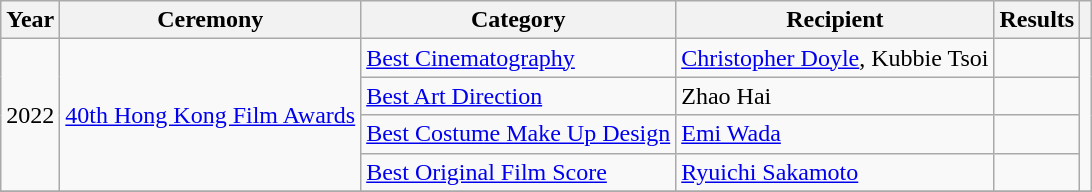<table class="wikitable">
<tr>
<th>Year</th>
<th>Ceremony</th>
<th>Category</th>
<th>Recipient</th>
<th>Results</th>
<th scope="col" class="unsortable"></th>
</tr>
<tr>
<td rowspan=4>2022</td>
<td rowspan=4><a href='#'>40th Hong Kong Film Awards</a></td>
<td><a href='#'>Best Cinematography</a></td>
<td><a href='#'>Christopher Doyle</a>, Kubbie Tsoi</td>
<td></td>
<td style="text-align: center;" rowspan=4></td>
</tr>
<tr>
<td><a href='#'>Best Art Direction</a></td>
<td>Zhao Hai</td>
<td></td>
</tr>
<tr>
<td><a href='#'>Best Costume Make Up Design</a></td>
<td><a href='#'>Emi Wada</a></td>
<td></td>
</tr>
<tr>
<td><a href='#'>Best Original Film Score</a></td>
<td><a href='#'>Ryuichi Sakamoto</a></td>
<td></td>
</tr>
<tr>
</tr>
</table>
